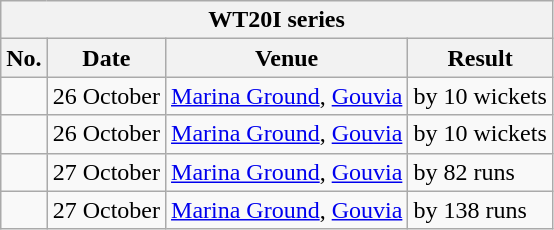<table class="wikitable">
<tr>
<th colspan="4">WT20I series</th>
</tr>
<tr>
<th>No.</th>
<th>Date</th>
<th>Venue</th>
<th>Result</th>
</tr>
<tr>
<td></td>
<td>26 October</td>
<td><a href='#'>Marina Ground</a>, <a href='#'>Gouvia</a></td>
<td> by 10 wickets</td>
</tr>
<tr>
<td></td>
<td>26 October</td>
<td><a href='#'>Marina Ground</a>, <a href='#'>Gouvia</a></td>
<td> by 10 wickets</td>
</tr>
<tr>
<td></td>
<td>27 October</td>
<td><a href='#'>Marina Ground</a>, <a href='#'>Gouvia</a></td>
<td> by 82 runs</td>
</tr>
<tr>
<td></td>
<td>27 October</td>
<td><a href='#'>Marina Ground</a>, <a href='#'>Gouvia</a></td>
<td> by 138 runs</td>
</tr>
</table>
